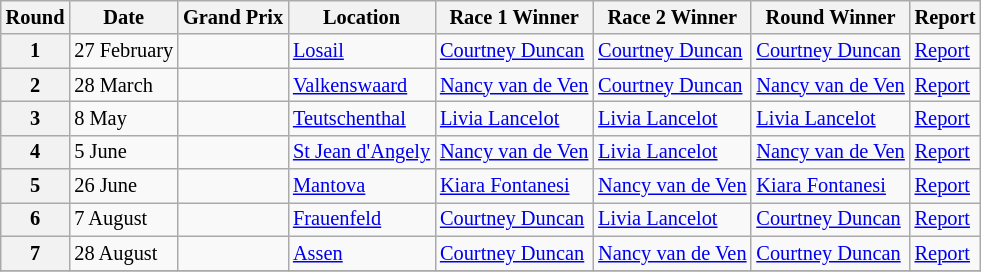<table class="wikitable" style="font-size: 85%;">
<tr>
<th>Round</th>
<th>Date</th>
<th>Grand Prix</th>
<th>Location</th>
<th>Race 1 Winner</th>
<th>Race 2 Winner</th>
<th>Round Winner</th>
<th>Report</th>
</tr>
<tr>
<th>1</th>
<td>27 February</td>
<td></td>
<td><a href='#'>Losail</a></td>
<td> <a href='#'>Courtney Duncan</a></td>
<td> <a href='#'>Courtney Duncan</a></td>
<td> <a href='#'>Courtney Duncan</a></td>
<td><a href='#'>Report</a></td>
</tr>
<tr>
<th>2</th>
<td>28 March</td>
<td></td>
<td><a href='#'>Valkenswaard</a></td>
<td> <a href='#'>Nancy van de Ven</a></td>
<td> <a href='#'>Courtney Duncan</a></td>
<td> <a href='#'>Nancy van de Ven</a></td>
<td><a href='#'>Report</a></td>
</tr>
<tr>
<th>3</th>
<td>8 May</td>
<td></td>
<td><a href='#'>Teutschenthal</a></td>
<td> <a href='#'>Livia Lancelot</a></td>
<td> <a href='#'>Livia Lancelot</a></td>
<td> <a href='#'>Livia Lancelot</a></td>
<td><a href='#'>Report</a></td>
</tr>
<tr>
<th>4</th>
<td>5 June</td>
<td></td>
<td><a href='#'>St Jean d'Angely</a></td>
<td> <a href='#'>Nancy van de Ven</a></td>
<td> <a href='#'>Livia Lancelot</a></td>
<td> <a href='#'>Nancy van de Ven</a></td>
<td><a href='#'>Report</a></td>
</tr>
<tr>
<th>5</th>
<td>26 June</td>
<td></td>
<td><a href='#'>Mantova</a></td>
<td> <a href='#'>Kiara Fontanesi</a></td>
<td> <a href='#'>Nancy van de Ven</a></td>
<td> <a href='#'>Kiara Fontanesi</a></td>
<td><a href='#'>Report</a></td>
</tr>
<tr>
<th>6</th>
<td>7 August</td>
<td></td>
<td><a href='#'>Frauenfeld</a></td>
<td> <a href='#'>Courtney Duncan</a></td>
<td> <a href='#'>Livia Lancelot</a></td>
<td> <a href='#'>Courtney Duncan</a></td>
<td><a href='#'>Report</a></td>
</tr>
<tr>
<th>7</th>
<td>28 August</td>
<td></td>
<td><a href='#'>Assen</a></td>
<td> <a href='#'>Courtney Duncan</a></td>
<td> <a href='#'>Nancy van de Ven</a></td>
<td> <a href='#'>Courtney Duncan</a></td>
<td><a href='#'>Report</a></td>
</tr>
<tr>
</tr>
</table>
